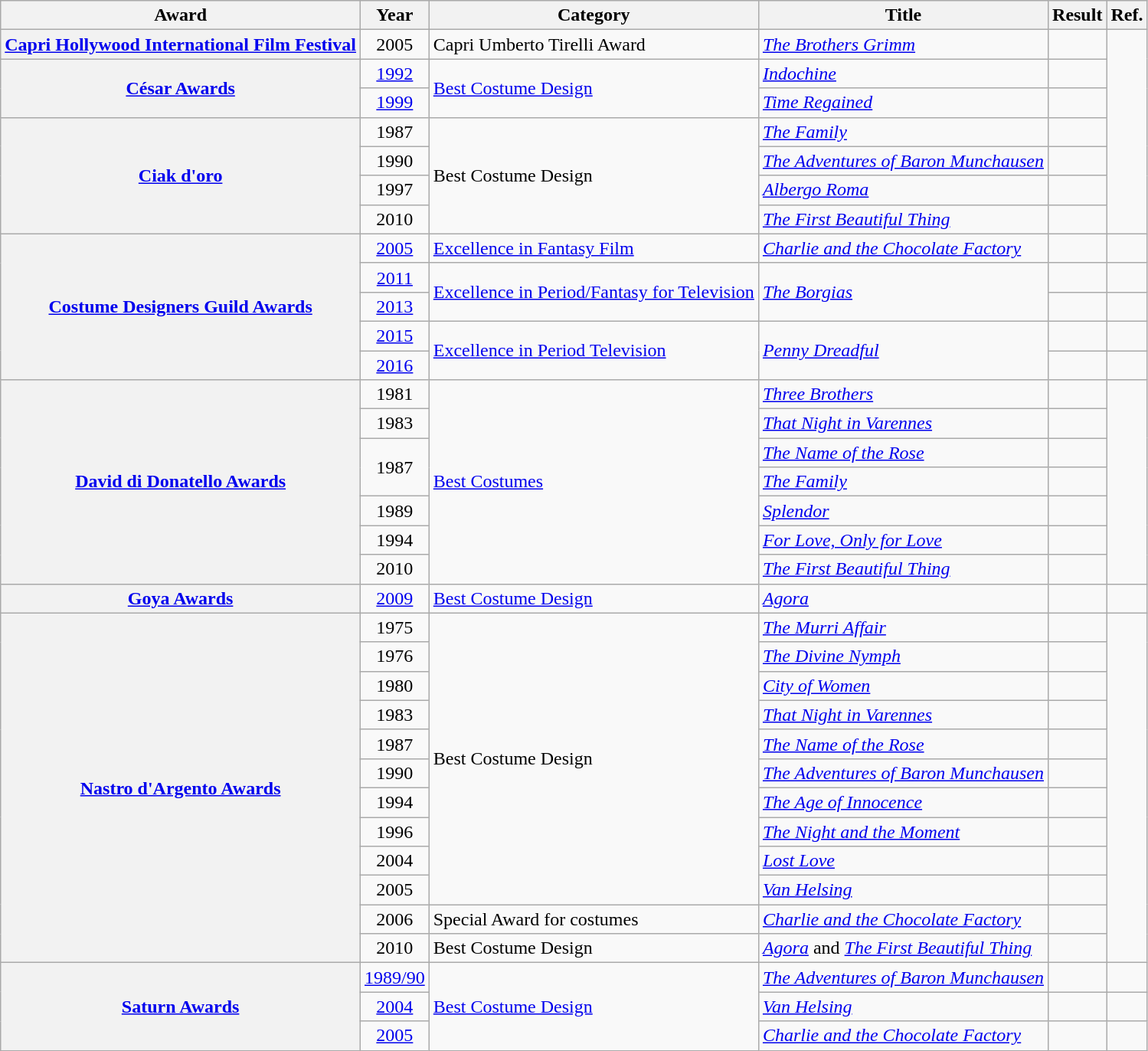<table class="wikitable sortable">
<tr>
<th scope="col">Award</th>
<th scope="col">Year</th>
<th scope="col">Category</th>
<th scope="col">Title</th>
<th scope="col">Result</th>
<th>Ref.</th>
</tr>
<tr>
<th scope="row" style="text-align:center;"><a href='#'>Capri Hollywood International Film Festival</a></th>
<td style="text-align:center;">2005</td>
<td>Capri Umberto Tirelli Award</td>
<td><em><a href='#'>The Brothers Grimm</a></em></td>
<td></td>
</tr>
<tr>
<th rowspan="2" scope="row" style="text-align:center;"><a href='#'>César Awards</a></th>
<td style="text-align:center;"><a href='#'>1992</a></td>
<td rowspan="2"><a href='#'>Best Costume Design</a></td>
<td><em><a href='#'>Indochine</a></em></td>
<td></td>
</tr>
<tr>
<td style="text-align:center;"><a href='#'>1999</a></td>
<td><em><a href='#'>Time Regained</a></em></td>
<td></td>
</tr>
<tr>
<th rowspan="4" scope="row" style="text-align:center;"><a href='#'>Ciak d'oro</a></th>
<td style="text-align:center;">1987</td>
<td rowspan="4">Best Costume Design</td>
<td><em><a href='#'>The Family</a></em></td>
<td></td>
</tr>
<tr>
<td style="text-align:center;">1990</td>
<td><em><a href='#'>The Adventures of Baron Munchausen</a></em></td>
<td></td>
</tr>
<tr>
<td style="text-align:center;">1997</td>
<td><em><a href='#'>Albergo Roma</a></em></td>
<td></td>
</tr>
<tr>
<td style="text-align:center;">2010</td>
<td><em><a href='#'>The First Beautiful Thing</a></em></td>
<td></td>
</tr>
<tr>
<th rowspan="5" scope="row" style="text-align:center;"><a href='#'>Costume Designers Guild Awards</a></th>
<td style="text-align:center;"><a href='#'>2005</a></td>
<td><a href='#'>Excellence in Fantasy Film</a></td>
<td><em><a href='#'>Charlie and the Chocolate Factory</a></em></td>
<td></td>
<td style="text-align:center;"></td>
</tr>
<tr>
<td style="text-align:center;"><a href='#'>2011</a></td>
<td rowspan="2"><a href='#'>Excellence in Period/Fantasy for Television</a></td>
<td rowspan="2"><em><a href='#'>The Borgias</a></em></td>
<td></td>
<td style="text-align:center;"></td>
</tr>
<tr>
<td style="text-align:center;"><a href='#'>2013</a></td>
<td></td>
<td style="text-align:center;"></td>
</tr>
<tr>
<td style="text-align:center;"><a href='#'>2015</a></td>
<td rowspan="2"><a href='#'>Excellence in Period Television</a></td>
<td rowspan="2"><em><a href='#'>Penny Dreadful</a></em></td>
<td></td>
<td style="text-align:center;"></td>
</tr>
<tr>
<td style="text-align:center;"><a href='#'>2016</a></td>
<td></td>
<td style="text-align:center;"></td>
</tr>
<tr>
<th rowspan="7" scope="row" style="text-align:center;"><a href='#'>David di Donatello Awards</a></th>
<td style="text-align:center;">1981</td>
<td rowspan="7"><a href='#'>Best Costumes</a></td>
<td><em><a href='#'>Three Brothers</a></em></td>
<td></td>
</tr>
<tr>
<td style="text-align:center;">1983</td>
<td><em><a href='#'>That Night in Varennes</a></em></td>
<td></td>
</tr>
<tr>
<td rowspan="2" style="text-align:center;">1987</td>
<td><em><a href='#'>The Name of the Rose</a></em></td>
<td></td>
</tr>
<tr>
<td><em><a href='#'>The Family</a></em></td>
<td></td>
</tr>
<tr>
<td style="text-align:center;">1989</td>
<td><em><a href='#'>Splendor</a></em></td>
<td></td>
</tr>
<tr>
<td style="text-align:center;">1994</td>
<td><em><a href='#'>For Love, Only for Love</a></em></td>
<td></td>
</tr>
<tr>
<td style="text-align:center;">2010</td>
<td><em><a href='#'>The First Beautiful Thing</a></em></td>
<td></td>
</tr>
<tr>
<th scope="row" style="text-align:center;"><a href='#'>Goya Awards</a></th>
<td style="text-align:center;"><a href='#'>2009</a></td>
<td><a href='#'>Best Costume Design</a></td>
<td><em><a href='#'>Agora</a></em></td>
<td></td>
<td style="text-align:center;"></td>
</tr>
<tr>
<th rowspan="12" scope="row" style="text-align:center;"><a href='#'>Nastro d'Argento Awards</a></th>
<td style="text-align:center;">1975</td>
<td rowspan="10">Best Costume Design</td>
<td><em><a href='#'>The Murri Affair</a></em></td>
<td></td>
</tr>
<tr>
<td style="text-align:center;">1976</td>
<td><em><a href='#'>The Divine Nymph</a></em></td>
<td></td>
</tr>
<tr>
<td style="text-align:center;">1980</td>
<td><em><a href='#'>City of Women</a></em></td>
<td></td>
</tr>
<tr>
<td style="text-align:center;">1983</td>
<td><em><a href='#'>That Night in Varennes</a></em></td>
<td></td>
</tr>
<tr>
<td style="text-align:center;">1987</td>
<td><em><a href='#'>The Name of the Rose</a></em></td>
<td></td>
</tr>
<tr>
<td style="text-align:center;">1990</td>
<td><em><a href='#'>The Adventures of Baron Munchausen</a></em></td>
<td></td>
</tr>
<tr>
<td style="text-align:center;">1994</td>
<td><em><a href='#'>The Age of Innocence</a></em></td>
<td></td>
</tr>
<tr>
<td style="text-align:center;">1996</td>
<td><em><a href='#'>The Night and the Moment</a></em></td>
<td></td>
</tr>
<tr>
<td style="text-align:center;">2004</td>
<td><em><a href='#'>Lost Love</a></em></td>
<td></td>
</tr>
<tr>
<td style="text-align:center;">2005</td>
<td><em><a href='#'>Van Helsing</a></em></td>
<td></td>
</tr>
<tr>
<td style="text-align:center;">2006</td>
<td>Special Award for costumes</td>
<td><em><a href='#'>Charlie and the Chocolate Factory</a></em></td>
<td></td>
</tr>
<tr>
<td style="text-align:center;">2010</td>
<td>Best Costume Design</td>
<td><em><a href='#'>Agora</a></em> and <em><a href='#'>The First Beautiful Thing</a></em></td>
<td></td>
</tr>
<tr>
<th rowspan="3" scope="row" style="text-align:center;"><a href='#'>Saturn Awards</a></th>
<td style="text-align:center;"><a href='#'>1989/90</a></td>
<td rowspan="3"><a href='#'>Best Costume Design</a></td>
<td><em><a href='#'>The Adventures of Baron Munchausen</a></em></td>
<td></td>
<td style="text-align:center;"></td>
</tr>
<tr>
<td style="text-align:center;"><a href='#'>2004</a></td>
<td><em><a href='#'>Van Helsing</a></em></td>
<td></td>
<td style="text-align:center;"></td>
</tr>
<tr>
<td style="text-align:center;"><a href='#'>2005</a></td>
<td><em><a href='#'>Charlie and the Chocolate Factory</a></em></td>
<td></td>
<td style="text-align:center;"></td>
</tr>
</table>
